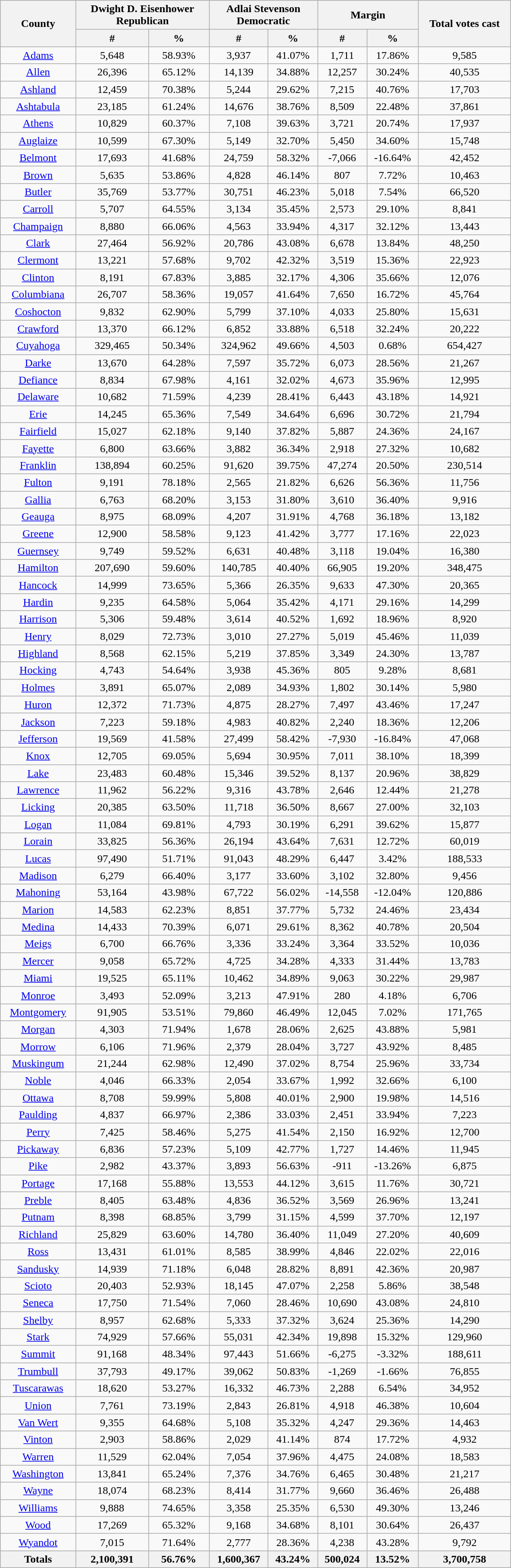<table width="60%"  class="wikitable sortable" style="text-align:center">
<tr>
<th style="text-align:center;" rowspan="2">County</th>
<th style="text-align:center;" colspan="2">Dwight D. Eisenhower<br>Republican</th>
<th style="text-align:center;" colspan="2">Adlai Stevenson<br>Democratic</th>
<th style="text-align:center;" colspan="2">Margin</th>
<th rowspan="2" style="text-align:center;">Total votes cast</th>
</tr>
<tr>
<th style="text-align:center;" data-sort-type="number">#</th>
<th style="text-align:center;" data-sort-type="number">%</th>
<th style="text-align:center;" data-sort-type="number">#</th>
<th style="text-align:center;" data-sort-type="number">%</th>
<th style="text-align:center;" data-sort-type="number">#</th>
<th style="text-align:center;" data-sort-type="number">%</th>
</tr>
<tr style="text-align:center;">
<td><a href='#'>Adams</a></td>
<td>5,648</td>
<td>58.93%</td>
<td>3,937</td>
<td>41.07%</td>
<td>1,711</td>
<td>17.86%</td>
<td>9,585</td>
</tr>
<tr style="text-align:center;">
<td><a href='#'>Allen</a></td>
<td>26,396</td>
<td>65.12%</td>
<td>14,139</td>
<td>34.88%</td>
<td>12,257</td>
<td>30.24%</td>
<td>40,535</td>
</tr>
<tr style="text-align:center;">
<td><a href='#'>Ashland</a></td>
<td>12,459</td>
<td>70.38%</td>
<td>5,244</td>
<td>29.62%</td>
<td>7,215</td>
<td>40.76%</td>
<td>17,703</td>
</tr>
<tr style="text-align:center;">
<td><a href='#'>Ashtabula</a></td>
<td>23,185</td>
<td>61.24%</td>
<td>14,676</td>
<td>38.76%</td>
<td>8,509</td>
<td>22.48%</td>
<td>37,861</td>
</tr>
<tr style="text-align:center;">
<td><a href='#'>Athens</a></td>
<td>10,829</td>
<td>60.37%</td>
<td>7,108</td>
<td>39.63%</td>
<td>3,721</td>
<td>20.74%</td>
<td>17,937</td>
</tr>
<tr style="text-align:center;">
<td><a href='#'>Auglaize</a></td>
<td>10,599</td>
<td>67.30%</td>
<td>5,149</td>
<td>32.70%</td>
<td>5,450</td>
<td>34.60%</td>
<td>15,748</td>
</tr>
<tr style="text-align:center;">
<td><a href='#'>Belmont</a></td>
<td>17,693</td>
<td>41.68%</td>
<td>24,759</td>
<td>58.32%</td>
<td>-7,066</td>
<td>-16.64%</td>
<td>42,452</td>
</tr>
<tr style="text-align:center;">
<td><a href='#'>Brown</a></td>
<td>5,635</td>
<td>53.86%</td>
<td>4,828</td>
<td>46.14%</td>
<td>807</td>
<td>7.72%</td>
<td>10,463</td>
</tr>
<tr style="text-align:center;">
<td><a href='#'>Butler</a></td>
<td>35,769</td>
<td>53.77%</td>
<td>30,751</td>
<td>46.23%</td>
<td>5,018</td>
<td>7.54%</td>
<td>66,520</td>
</tr>
<tr style="text-align:center;">
<td><a href='#'>Carroll</a></td>
<td>5,707</td>
<td>64.55%</td>
<td>3,134</td>
<td>35.45%</td>
<td>2,573</td>
<td>29.10%</td>
<td>8,841</td>
</tr>
<tr style="text-align:center;">
<td><a href='#'>Champaign</a></td>
<td>8,880</td>
<td>66.06%</td>
<td>4,563</td>
<td>33.94%</td>
<td>4,317</td>
<td>32.12%</td>
<td>13,443</td>
</tr>
<tr style="text-align:center;">
<td><a href='#'>Clark</a></td>
<td>27,464</td>
<td>56.92%</td>
<td>20,786</td>
<td>43.08%</td>
<td>6,678</td>
<td>13.84%</td>
<td>48,250</td>
</tr>
<tr style="text-align:center;">
<td><a href='#'>Clermont</a></td>
<td>13,221</td>
<td>57.68%</td>
<td>9,702</td>
<td>42.32%</td>
<td>3,519</td>
<td>15.36%</td>
<td>22,923</td>
</tr>
<tr style="text-align:center;">
<td><a href='#'>Clinton</a></td>
<td>8,191</td>
<td>67.83%</td>
<td>3,885</td>
<td>32.17%</td>
<td>4,306</td>
<td>35.66%</td>
<td>12,076</td>
</tr>
<tr style="text-align:center;">
<td><a href='#'>Columbiana</a></td>
<td>26,707</td>
<td>58.36%</td>
<td>19,057</td>
<td>41.64%</td>
<td>7,650</td>
<td>16.72%</td>
<td>45,764</td>
</tr>
<tr style="text-align:center;">
<td><a href='#'>Coshocton</a></td>
<td>9,832</td>
<td>62.90%</td>
<td>5,799</td>
<td>37.10%</td>
<td>4,033</td>
<td>25.80%</td>
<td>15,631</td>
</tr>
<tr style="text-align:center;">
<td><a href='#'>Crawford</a></td>
<td>13,370</td>
<td>66.12%</td>
<td>6,852</td>
<td>33.88%</td>
<td>6,518</td>
<td>32.24%</td>
<td>20,222</td>
</tr>
<tr style="text-align:center;">
<td><a href='#'>Cuyahoga</a></td>
<td>329,465</td>
<td>50.34%</td>
<td>324,962</td>
<td>49.66%</td>
<td>4,503</td>
<td>0.68%</td>
<td>654,427</td>
</tr>
<tr style="text-align:center;">
<td><a href='#'>Darke</a></td>
<td>13,670</td>
<td>64.28%</td>
<td>7,597</td>
<td>35.72%</td>
<td>6,073</td>
<td>28.56%</td>
<td>21,267</td>
</tr>
<tr style="text-align:center;">
<td><a href='#'>Defiance</a></td>
<td>8,834</td>
<td>67.98%</td>
<td>4,161</td>
<td>32.02%</td>
<td>4,673</td>
<td>35.96%</td>
<td>12,995</td>
</tr>
<tr style="text-align:center;">
<td><a href='#'>Delaware</a></td>
<td>10,682</td>
<td>71.59%</td>
<td>4,239</td>
<td>28.41%</td>
<td>6,443</td>
<td>43.18%</td>
<td>14,921</td>
</tr>
<tr style="text-align:center;">
<td><a href='#'>Erie</a></td>
<td>14,245</td>
<td>65.36%</td>
<td>7,549</td>
<td>34.64%</td>
<td>6,696</td>
<td>30.72%</td>
<td>21,794</td>
</tr>
<tr style="text-align:center;">
<td><a href='#'>Fairfield</a></td>
<td>15,027</td>
<td>62.18%</td>
<td>9,140</td>
<td>37.82%</td>
<td>5,887</td>
<td>24.36%</td>
<td>24,167</td>
</tr>
<tr style="text-align:center;">
<td><a href='#'>Fayette</a></td>
<td>6,800</td>
<td>63.66%</td>
<td>3,882</td>
<td>36.34%</td>
<td>2,918</td>
<td>27.32%</td>
<td>10,682</td>
</tr>
<tr style="text-align:center;">
<td><a href='#'>Franklin</a></td>
<td>138,894</td>
<td>60.25%</td>
<td>91,620</td>
<td>39.75%</td>
<td>47,274</td>
<td>20.50%</td>
<td>230,514</td>
</tr>
<tr style="text-align:center;">
<td><a href='#'>Fulton</a></td>
<td>9,191</td>
<td>78.18%</td>
<td>2,565</td>
<td>21.82%</td>
<td>6,626</td>
<td>56.36%</td>
<td>11,756</td>
</tr>
<tr style="text-align:center;">
<td><a href='#'>Gallia</a></td>
<td>6,763</td>
<td>68.20%</td>
<td>3,153</td>
<td>31.80%</td>
<td>3,610</td>
<td>36.40%</td>
<td>9,916</td>
</tr>
<tr style="text-align:center;">
<td><a href='#'>Geauga</a></td>
<td>8,975</td>
<td>68.09%</td>
<td>4,207</td>
<td>31.91%</td>
<td>4,768</td>
<td>36.18%</td>
<td>13,182</td>
</tr>
<tr style="text-align:center;">
<td><a href='#'>Greene</a></td>
<td>12,900</td>
<td>58.58%</td>
<td>9,123</td>
<td>41.42%</td>
<td>3,777</td>
<td>17.16%</td>
<td>22,023</td>
</tr>
<tr style="text-align:center;">
<td><a href='#'>Guernsey</a></td>
<td>9,749</td>
<td>59.52%</td>
<td>6,631</td>
<td>40.48%</td>
<td>3,118</td>
<td>19.04%</td>
<td>16,380</td>
</tr>
<tr style="text-align:center;">
<td><a href='#'>Hamilton</a></td>
<td>207,690</td>
<td>59.60%</td>
<td>140,785</td>
<td>40.40%</td>
<td>66,905</td>
<td>19.20%</td>
<td>348,475</td>
</tr>
<tr style="text-align:center;">
<td><a href='#'>Hancock</a></td>
<td>14,999</td>
<td>73.65%</td>
<td>5,366</td>
<td>26.35%</td>
<td>9,633</td>
<td>47.30%</td>
<td>20,365</td>
</tr>
<tr style="text-align:center;">
<td><a href='#'>Hardin</a></td>
<td>9,235</td>
<td>64.58%</td>
<td>5,064</td>
<td>35.42%</td>
<td>4,171</td>
<td>29.16%</td>
<td>14,299</td>
</tr>
<tr style="text-align:center;">
<td><a href='#'>Harrison</a></td>
<td>5,306</td>
<td>59.48%</td>
<td>3,614</td>
<td>40.52%</td>
<td>1,692</td>
<td>18.96%</td>
<td>8,920</td>
</tr>
<tr style="text-align:center;">
<td><a href='#'>Henry</a></td>
<td>8,029</td>
<td>72.73%</td>
<td>3,010</td>
<td>27.27%</td>
<td>5,019</td>
<td>45.46%</td>
<td>11,039</td>
</tr>
<tr style="text-align:center;">
<td><a href='#'>Highland</a></td>
<td>8,568</td>
<td>62.15%</td>
<td>5,219</td>
<td>37.85%</td>
<td>3,349</td>
<td>24.30%</td>
<td>13,787</td>
</tr>
<tr style="text-align:center;">
<td><a href='#'>Hocking</a></td>
<td>4,743</td>
<td>54.64%</td>
<td>3,938</td>
<td>45.36%</td>
<td>805</td>
<td>9.28%</td>
<td>8,681</td>
</tr>
<tr style="text-align:center;">
<td><a href='#'>Holmes</a></td>
<td>3,891</td>
<td>65.07%</td>
<td>2,089</td>
<td>34.93%</td>
<td>1,802</td>
<td>30.14%</td>
<td>5,980</td>
</tr>
<tr style="text-align:center;">
<td><a href='#'>Huron</a></td>
<td>12,372</td>
<td>71.73%</td>
<td>4,875</td>
<td>28.27%</td>
<td>7,497</td>
<td>43.46%</td>
<td>17,247</td>
</tr>
<tr style="text-align:center;">
<td><a href='#'>Jackson</a></td>
<td>7,223</td>
<td>59.18%</td>
<td>4,983</td>
<td>40.82%</td>
<td>2,240</td>
<td>18.36%</td>
<td>12,206</td>
</tr>
<tr style="text-align:center;">
<td><a href='#'>Jefferson</a></td>
<td>19,569</td>
<td>41.58%</td>
<td>27,499</td>
<td>58.42%</td>
<td>-7,930</td>
<td>-16.84%</td>
<td>47,068</td>
</tr>
<tr style="text-align:center;">
<td><a href='#'>Knox</a></td>
<td>12,705</td>
<td>69.05%</td>
<td>5,694</td>
<td>30.95%</td>
<td>7,011</td>
<td>38.10%</td>
<td>18,399</td>
</tr>
<tr style="text-align:center;">
<td><a href='#'>Lake</a></td>
<td>23,483</td>
<td>60.48%</td>
<td>15,346</td>
<td>39.52%</td>
<td>8,137</td>
<td>20.96%</td>
<td>38,829</td>
</tr>
<tr style="text-align:center;">
<td><a href='#'>Lawrence</a></td>
<td>11,962</td>
<td>56.22%</td>
<td>9,316</td>
<td>43.78%</td>
<td>2,646</td>
<td>12.44%</td>
<td>21,278</td>
</tr>
<tr style="text-align:center;">
<td><a href='#'>Licking</a></td>
<td>20,385</td>
<td>63.50%</td>
<td>11,718</td>
<td>36.50%</td>
<td>8,667</td>
<td>27.00%</td>
<td>32,103</td>
</tr>
<tr style="text-align:center;">
<td><a href='#'>Logan</a></td>
<td>11,084</td>
<td>69.81%</td>
<td>4,793</td>
<td>30.19%</td>
<td>6,291</td>
<td>39.62%</td>
<td>15,877</td>
</tr>
<tr style="text-align:center;">
<td><a href='#'>Lorain</a></td>
<td>33,825</td>
<td>56.36%</td>
<td>26,194</td>
<td>43.64%</td>
<td>7,631</td>
<td>12.72%</td>
<td>60,019</td>
</tr>
<tr style="text-align:center;">
<td><a href='#'>Lucas</a></td>
<td>97,490</td>
<td>51.71%</td>
<td>91,043</td>
<td>48.29%</td>
<td>6,447</td>
<td>3.42%</td>
<td>188,533</td>
</tr>
<tr style="text-align:center;">
<td><a href='#'>Madison</a></td>
<td>6,279</td>
<td>66.40%</td>
<td>3,177</td>
<td>33.60%</td>
<td>3,102</td>
<td>32.80%</td>
<td>9,456</td>
</tr>
<tr style="text-align:center;">
<td><a href='#'>Mahoning</a></td>
<td>53,164</td>
<td>43.98%</td>
<td>67,722</td>
<td>56.02%</td>
<td>-14,558</td>
<td>-12.04%</td>
<td>120,886</td>
</tr>
<tr style="text-align:center;">
<td><a href='#'>Marion</a></td>
<td>14,583</td>
<td>62.23%</td>
<td>8,851</td>
<td>37.77%</td>
<td>5,732</td>
<td>24.46%</td>
<td>23,434</td>
</tr>
<tr style="text-align:center;">
<td><a href='#'>Medina</a></td>
<td>14,433</td>
<td>70.39%</td>
<td>6,071</td>
<td>29.61%</td>
<td>8,362</td>
<td>40.78%</td>
<td>20,504</td>
</tr>
<tr style="text-align:center;">
<td><a href='#'>Meigs</a></td>
<td>6,700</td>
<td>66.76%</td>
<td>3,336</td>
<td>33.24%</td>
<td>3,364</td>
<td>33.52%</td>
<td>10,036</td>
</tr>
<tr style="text-align:center;">
<td><a href='#'>Mercer</a></td>
<td>9,058</td>
<td>65.72%</td>
<td>4,725</td>
<td>34.28%</td>
<td>4,333</td>
<td>31.44%</td>
<td>13,783</td>
</tr>
<tr style="text-align:center;">
<td><a href='#'>Miami</a></td>
<td>19,525</td>
<td>65.11%</td>
<td>10,462</td>
<td>34.89%</td>
<td>9,063</td>
<td>30.22%</td>
<td>29,987</td>
</tr>
<tr style="text-align:center;">
<td><a href='#'>Monroe</a></td>
<td>3,493</td>
<td>52.09%</td>
<td>3,213</td>
<td>47.91%</td>
<td>280</td>
<td>4.18%</td>
<td>6,706</td>
</tr>
<tr style="text-align:center;">
<td><a href='#'>Montgomery</a></td>
<td>91,905</td>
<td>53.51%</td>
<td>79,860</td>
<td>46.49%</td>
<td>12,045</td>
<td>7.02%</td>
<td>171,765</td>
</tr>
<tr style="text-align:center;">
<td><a href='#'>Morgan</a></td>
<td>4,303</td>
<td>71.94%</td>
<td>1,678</td>
<td>28.06%</td>
<td>2,625</td>
<td>43.88%</td>
<td>5,981</td>
</tr>
<tr style="text-align:center;">
<td><a href='#'>Morrow</a></td>
<td>6,106</td>
<td>71.96%</td>
<td>2,379</td>
<td>28.04%</td>
<td>3,727</td>
<td>43.92%</td>
<td>8,485</td>
</tr>
<tr style="text-align:center;">
<td><a href='#'>Muskingum</a></td>
<td>21,244</td>
<td>62.98%</td>
<td>12,490</td>
<td>37.02%</td>
<td>8,754</td>
<td>25.96%</td>
<td>33,734</td>
</tr>
<tr style="text-align:center;">
<td><a href='#'>Noble</a></td>
<td>4,046</td>
<td>66.33%</td>
<td>2,054</td>
<td>33.67%</td>
<td>1,992</td>
<td>32.66%</td>
<td>6,100</td>
</tr>
<tr style="text-align:center;">
<td><a href='#'>Ottawa</a></td>
<td>8,708</td>
<td>59.99%</td>
<td>5,808</td>
<td>40.01%</td>
<td>2,900</td>
<td>19.98%</td>
<td>14,516</td>
</tr>
<tr style="text-align:center;">
<td><a href='#'>Paulding</a></td>
<td>4,837</td>
<td>66.97%</td>
<td>2,386</td>
<td>33.03%</td>
<td>2,451</td>
<td>33.94%</td>
<td>7,223</td>
</tr>
<tr style="text-align:center;">
<td><a href='#'>Perry</a></td>
<td>7,425</td>
<td>58.46%</td>
<td>5,275</td>
<td>41.54%</td>
<td>2,150</td>
<td>16.92%</td>
<td>12,700</td>
</tr>
<tr style="text-align:center;">
<td><a href='#'>Pickaway</a></td>
<td>6,836</td>
<td>57.23%</td>
<td>5,109</td>
<td>42.77%</td>
<td>1,727</td>
<td>14.46%</td>
<td>11,945</td>
</tr>
<tr style="text-align:center;">
<td><a href='#'>Pike</a></td>
<td>2,982</td>
<td>43.37%</td>
<td>3,893</td>
<td>56.63%</td>
<td>-911</td>
<td>-13.26%</td>
<td>6,875</td>
</tr>
<tr style="text-align:center;">
<td><a href='#'>Portage</a></td>
<td>17,168</td>
<td>55.88%</td>
<td>13,553</td>
<td>44.12%</td>
<td>3,615</td>
<td>11.76%</td>
<td>30,721</td>
</tr>
<tr style="text-align:center;">
<td><a href='#'>Preble</a></td>
<td>8,405</td>
<td>63.48%</td>
<td>4,836</td>
<td>36.52%</td>
<td>3,569</td>
<td>26.96%</td>
<td>13,241</td>
</tr>
<tr style="text-align:center;">
<td><a href='#'>Putnam</a></td>
<td>8,398</td>
<td>68.85%</td>
<td>3,799</td>
<td>31.15%</td>
<td>4,599</td>
<td>37.70%</td>
<td>12,197</td>
</tr>
<tr style="text-align:center;">
<td><a href='#'>Richland</a></td>
<td>25,829</td>
<td>63.60%</td>
<td>14,780</td>
<td>36.40%</td>
<td>11,049</td>
<td>27.20%</td>
<td>40,609</td>
</tr>
<tr style="text-align:center;">
<td><a href='#'>Ross</a></td>
<td>13,431</td>
<td>61.01%</td>
<td>8,585</td>
<td>38.99%</td>
<td>4,846</td>
<td>22.02%</td>
<td>22,016</td>
</tr>
<tr style="text-align:center;">
<td><a href='#'>Sandusky</a></td>
<td>14,939</td>
<td>71.18%</td>
<td>6,048</td>
<td>28.82%</td>
<td>8,891</td>
<td>42.36%</td>
<td>20,987</td>
</tr>
<tr style="text-align:center;">
<td><a href='#'>Scioto</a></td>
<td>20,403</td>
<td>52.93%</td>
<td>18,145</td>
<td>47.07%</td>
<td>2,258</td>
<td>5.86%</td>
<td>38,548</td>
</tr>
<tr style="text-align:center;">
<td><a href='#'>Seneca</a></td>
<td>17,750</td>
<td>71.54%</td>
<td>7,060</td>
<td>28.46%</td>
<td>10,690</td>
<td>43.08%</td>
<td>24,810</td>
</tr>
<tr style="text-align:center;">
<td><a href='#'>Shelby</a></td>
<td>8,957</td>
<td>62.68%</td>
<td>5,333</td>
<td>37.32%</td>
<td>3,624</td>
<td>25.36%</td>
<td>14,290</td>
</tr>
<tr style="text-align:center;">
<td><a href='#'>Stark</a></td>
<td>74,929</td>
<td>57.66%</td>
<td>55,031</td>
<td>42.34%</td>
<td>19,898</td>
<td>15.32%</td>
<td>129,960</td>
</tr>
<tr style="text-align:center;">
<td><a href='#'>Summit</a></td>
<td>91,168</td>
<td>48.34%</td>
<td>97,443</td>
<td>51.66%</td>
<td>-6,275</td>
<td>-3.32%</td>
<td>188,611</td>
</tr>
<tr style="text-align:center;">
<td><a href='#'>Trumbull</a></td>
<td>37,793</td>
<td>49.17%</td>
<td>39,062</td>
<td>50.83%</td>
<td>-1,269</td>
<td>-1.66%</td>
<td>76,855</td>
</tr>
<tr style="text-align:center;">
<td><a href='#'>Tuscarawas</a></td>
<td>18,620</td>
<td>53.27%</td>
<td>16,332</td>
<td>46.73%</td>
<td>2,288</td>
<td>6.54%</td>
<td>34,952</td>
</tr>
<tr style="text-align:center;">
<td><a href='#'>Union</a></td>
<td>7,761</td>
<td>73.19%</td>
<td>2,843</td>
<td>26.81%</td>
<td>4,918</td>
<td>46.38%</td>
<td>10,604</td>
</tr>
<tr style="text-align:center;">
<td><a href='#'>Van Wert</a></td>
<td>9,355</td>
<td>64.68%</td>
<td>5,108</td>
<td>35.32%</td>
<td>4,247</td>
<td>29.36%</td>
<td>14,463</td>
</tr>
<tr style="text-align:center;">
<td><a href='#'>Vinton</a></td>
<td>2,903</td>
<td>58.86%</td>
<td>2,029</td>
<td>41.14%</td>
<td>874</td>
<td>17.72%</td>
<td>4,932</td>
</tr>
<tr style="text-align:center;">
<td><a href='#'>Warren</a></td>
<td>11,529</td>
<td>62.04%</td>
<td>7,054</td>
<td>37.96%</td>
<td>4,475</td>
<td>24.08%</td>
<td>18,583</td>
</tr>
<tr style="text-align:center;">
<td><a href='#'>Washington</a></td>
<td>13,841</td>
<td>65.24%</td>
<td>7,376</td>
<td>34.76%</td>
<td>6,465</td>
<td>30.48%</td>
<td>21,217</td>
</tr>
<tr style="text-align:center;">
<td><a href='#'>Wayne</a></td>
<td>18,074</td>
<td>68.23%</td>
<td>8,414</td>
<td>31.77%</td>
<td>9,660</td>
<td>36.46%</td>
<td>26,488</td>
</tr>
<tr style="text-align:center;">
<td><a href='#'>Williams</a></td>
<td>9,888</td>
<td>74.65%</td>
<td>3,358</td>
<td>25.35%</td>
<td>6,530</td>
<td>49.30%</td>
<td>13,246</td>
</tr>
<tr style="text-align:center;">
<td><a href='#'>Wood</a></td>
<td>17,269</td>
<td>65.32%</td>
<td>9,168</td>
<td>34.68%</td>
<td>8,101</td>
<td>30.64%</td>
<td>26,437</td>
</tr>
<tr style="text-align:center;">
<td><a href='#'>Wyandot</a></td>
<td>7,015</td>
<td>71.64%</td>
<td>2,777</td>
<td>28.36%</td>
<td>4,238</td>
<td>43.28%</td>
<td>9,792</td>
</tr>
<tr style="text-align:center;">
<th>Totals</th>
<th>2,100,391</th>
<th>56.76%</th>
<th>1,600,367</th>
<th>43.24%</th>
<th>500,024</th>
<th>13.52%</th>
<th>3,700,758</th>
</tr>
</table>
